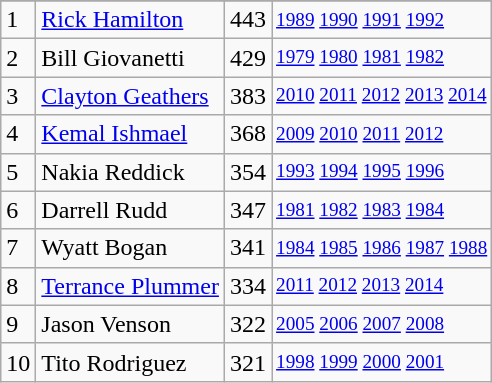<table class="wikitable">
<tr>
</tr>
<tr>
<td>1</td>
<td><a href='#'>Rick Hamilton</a></td>
<td>443</td>
<td style="font-size:80%;"><a href='#'>1989</a> <a href='#'>1990</a> <a href='#'>1991</a> <a href='#'>1992</a></td>
</tr>
<tr>
<td>2</td>
<td>Bill Giovanetti</td>
<td>429</td>
<td style="font-size:80%;"><a href='#'>1979</a> <a href='#'>1980</a> <a href='#'>1981</a> <a href='#'>1982</a></td>
</tr>
<tr>
<td>3</td>
<td><a href='#'>Clayton Geathers</a></td>
<td>383</td>
<td style="font-size:80%;"><a href='#'>2010</a> <a href='#'>2011</a> <a href='#'>2012</a> <a href='#'>2013</a> <a href='#'>2014</a></td>
</tr>
<tr>
<td>4</td>
<td><a href='#'>Kemal Ishmael</a></td>
<td>368</td>
<td style="font-size:80%;"><a href='#'>2009</a> <a href='#'>2010</a> <a href='#'>2011</a> <a href='#'>2012</a></td>
</tr>
<tr>
<td>5</td>
<td>Nakia Reddick</td>
<td>354</td>
<td style="font-size:80%;"><a href='#'>1993</a> <a href='#'>1994</a> <a href='#'>1995</a> <a href='#'>1996</a></td>
</tr>
<tr>
<td>6</td>
<td>Darrell Rudd</td>
<td>347</td>
<td style="font-size:80%;"><a href='#'>1981</a> <a href='#'>1982</a> <a href='#'>1983</a> <a href='#'>1984</a></td>
</tr>
<tr>
<td>7</td>
<td>Wyatt Bogan</td>
<td>341</td>
<td style="font-size:80%;"><a href='#'>1984</a> <a href='#'>1985</a> <a href='#'>1986</a> <a href='#'>1987</a> <a href='#'>1988</a></td>
</tr>
<tr>
<td>8</td>
<td><a href='#'>Terrance Plummer</a></td>
<td>334</td>
<td style="font-size:80%;"><a href='#'>2011</a> <a href='#'>2012</a> <a href='#'>2013</a> <a href='#'>2014</a></td>
</tr>
<tr>
<td>9</td>
<td>Jason Venson</td>
<td>322</td>
<td style="font-size:80%;"><a href='#'>2005</a> <a href='#'>2006</a> <a href='#'>2007</a> <a href='#'>2008</a></td>
</tr>
<tr>
<td>10</td>
<td>Tito Rodriguez</td>
<td>321</td>
<td style="font-size:80%;"><a href='#'>1998</a> <a href='#'>1999</a> <a href='#'>2000</a> <a href='#'>2001</a></td>
</tr>
</table>
